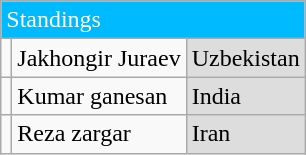<table class="wikitable">
<tr>
<td colspan="3" style="background:#00baff;color:#fff">Standings</td>
</tr>
<tr>
<td></td>
<td>Jakhongir Juraev</td>
<td style="background:#dddddd"> Uzbekistan</td>
</tr>
<tr>
<td></td>
<td>Kumar ganesan</td>
<td style="background:#dddddd"> India</td>
</tr>
<tr>
<td></td>
<td>Reza zargar</td>
<td style="background:#dddddd"> Iran</td>
</tr>
</table>
